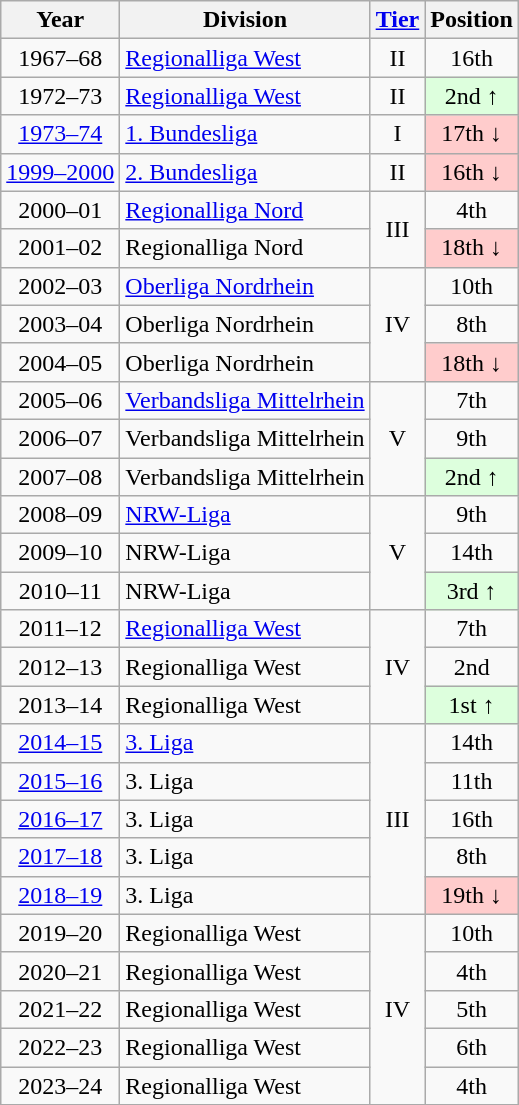<table class="wikitable">
<tr>
<th>Year</th>
<th>Division</th>
<th><a href='#'>Tier</a></th>
<th>Position</th>
</tr>
<tr align="center">
<td>1967–68</td>
<td align="left"><a href='#'>Regionalliga West</a></td>
<td>II</td>
<td>16th</td>
</tr>
<tr align="center">
<td>1972–73</td>
<td align="left"><a href='#'>Regionalliga West</a></td>
<td>II</td>
<td bgcolor="#ddffdd">2nd ↑</td>
</tr>
<tr align="center">
<td><a href='#'>1973–74</a></td>
<td align="left"><a href='#'>1. Bundesliga</a></td>
<td>I</td>
<td bgcolor="#ffcccc">17th ↓</td>
</tr>
<tr align="center">
<td><a href='#'>1999–2000</a></td>
<td align="left"><a href='#'>2. Bundesliga</a></td>
<td>II</td>
<td bgcolor="#ffcccc">16th ↓</td>
</tr>
<tr align="center">
<td>2000–01</td>
<td align="left"><a href='#'>Regionalliga Nord</a></td>
<td rowspan=2>III</td>
<td>4th</td>
</tr>
<tr align="center">
<td>2001–02</td>
<td align="left">Regionalliga Nord</td>
<td bgcolor="#ffcccc">18th ↓</td>
</tr>
<tr align="center">
<td>2002–03</td>
<td align="left"><a href='#'>Oberliga Nordrhein</a></td>
<td rowspan=3>IV</td>
<td>10th</td>
</tr>
<tr align="center">
<td>2003–04</td>
<td align="left">Oberliga Nordrhein</td>
<td>8th</td>
</tr>
<tr align="center">
<td>2004–05</td>
<td align="left">Oberliga Nordrhein</td>
<td bgcolor="#ffcccc">18th ↓</td>
</tr>
<tr align="center">
<td>2005–06</td>
<td align="left"><a href='#'>Verbandsliga Mittelrhein</a></td>
<td rowspan=3>V</td>
<td>7th</td>
</tr>
<tr align="center">
<td>2006–07</td>
<td align="left">Verbandsliga Mittelrhein</td>
<td>9th</td>
</tr>
<tr align="center">
<td>2007–08</td>
<td align="left">Verbandsliga Mittelrhein</td>
<td bgcolor="#ddffdd">2nd ↑</td>
</tr>
<tr align="center">
<td>2008–09</td>
<td align="left"><a href='#'>NRW-Liga</a></td>
<td rowspan=3>V</td>
<td>9th</td>
</tr>
<tr align="center">
<td>2009–10</td>
<td align="left">NRW-Liga</td>
<td>14th</td>
</tr>
<tr align="center">
<td>2010–11</td>
<td align="left">NRW-Liga</td>
<td bgcolor="#ddffdd">3rd ↑</td>
</tr>
<tr align="center">
<td>2011–12</td>
<td align="left"><a href='#'>Regionalliga West</a></td>
<td rowspan=3>IV</td>
<td>7th</td>
</tr>
<tr align="center">
<td>2012–13</td>
<td align="left">Regionalliga West</td>
<td>2nd</td>
</tr>
<tr align="center">
<td>2013–14</td>
<td align="left">Regionalliga West</td>
<td bgcolor="#ddffdd">1st ↑</td>
</tr>
<tr align="center">
<td><a href='#'>2014–15</a></td>
<td align="left"><a href='#'>3. Liga</a></td>
<td rowspan=5>III</td>
<td>14th</td>
</tr>
<tr align="center">
<td><a href='#'>2015–16</a></td>
<td align="left">3. Liga</td>
<td>11th</td>
</tr>
<tr align="center">
<td><a href='#'>2016–17</a></td>
<td align="left">3. Liga</td>
<td>16th</td>
</tr>
<tr align="center">
<td><a href='#'>2017–18</a></td>
<td align="left">3. Liga</td>
<td>8th</td>
</tr>
<tr align="center">
<td><a href='#'>2018–19</a></td>
<td align="left">3. Liga</td>
<td bgcolor="#ffcccc">19th ↓</td>
</tr>
<tr align="center">
<td>2019–20</td>
<td align="left">Regionalliga West</td>
<td rowspan=5>IV</td>
<td>10th</td>
</tr>
<tr align="center">
<td>2020–21</td>
<td align="left">Regionalliga West</td>
<td>4th</td>
</tr>
<tr align="center">
<td>2021–22</td>
<td align="left">Regionalliga West</td>
<td>5th</td>
</tr>
<tr align="center">
<td>2022–23</td>
<td align="left">Regionalliga West</td>
<td>6th</td>
</tr>
<tr align="center">
<td>2023–24</td>
<td align="left">Regionalliga West</td>
<td>4th</td>
</tr>
<tr align="center">
</tr>
</table>
